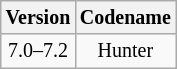<table class="wikitable" style="font-size: smaller; text-align: center;">
<tr>
<th>Version</th>
<th>Codename</th>
</tr>
<tr>
<td>7.0–7.2</td>
<td>Hunter</td>
</tr>
</table>
